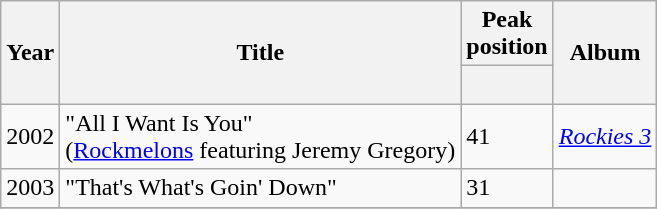<table class="wikitable">
<tr>
<th !align="center" rowspan="2">Year</th>
<th !align="center" rowspan="2">Title</th>
<th !align="center" colspan="1">Peak position</th>
<th !align="center" rowspan="2">Album</th>
</tr>
<tr>
<th width="30"><br></th>
</tr>
<tr>
<td rowspan=1>2002</td>
<td align="left">"All I Want Is You" <br> (<a href='#'>Rockmelons</a> featuring Jeremy Gregory)</td>
<td>41</td>
<td><em><a href='#'>Rockies 3</a></em></td>
</tr>
<tr>
<td rowspan=1>2003</td>
<td align="left">"That's What's Goin' Down"</td>
<td>31</td>
<td></td>
</tr>
<tr>
</tr>
</table>
